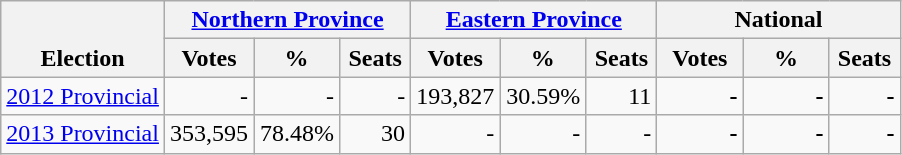<table class="wikitable" style="text-align:right; font-size:100%">
<tr>
<th valign=bottom rowspan=2>Election</th>
<th colspan=3><a href='#'>Northern Province</a></th>
<th colspan=3><a href='#'>Eastern Province</a></th>
<th colspan=3>National</th>
</tr>
<tr>
<th width="50">Votes</th>
<th width="50">%</th>
<th width="40">Seats</th>
<th width="50">Votes</th>
<th width="50">%</th>
<th width="40">Seats</th>
<th width="50">Votes</th>
<th width="50">%</th>
<th width="40">Seats</th>
</tr>
<tr>
<td align=left><a href='#'>2012 Provincial</a></td>
<td>-</td>
<td>-</td>
<td>-</td>
<td>193,827</td>
<td>30.59%</td>
<td>11</td>
<td><strong>-</strong></td>
<td><strong>-</strong></td>
<td><strong>-</strong></td>
</tr>
<tr>
<td align=left><a href='#'>2013 Provincial</a></td>
<td>353,595</td>
<td>78.48%</td>
<td>30</td>
<td>-</td>
<td>-</td>
<td>-</td>
<td><strong>-</strong></td>
<td><strong>-</strong></td>
<td><strong>-</strong></td>
</tr>
</table>
